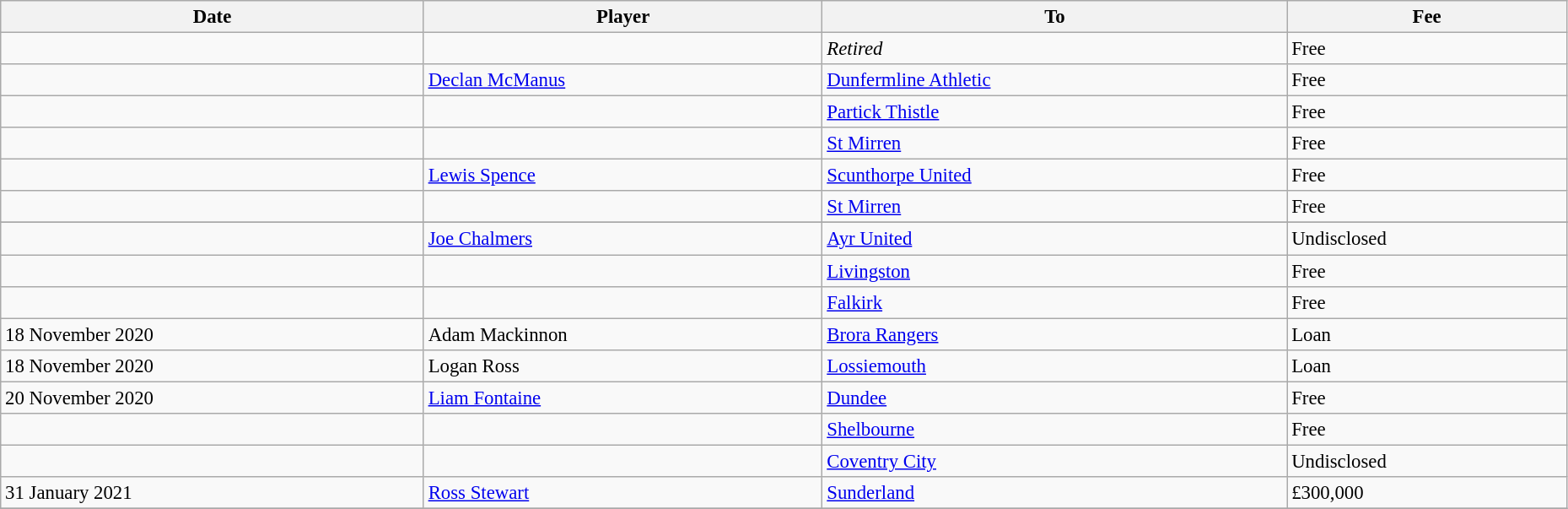<table class="wikitable" style="text-align:center; font-size:95%;width:98%; text-align:left">
<tr>
<th><strong>Date</strong></th>
<th><strong>Player</strong></th>
<th><strong>To</strong></th>
<th><strong>Fee</strong></th>
</tr>
<tr>
<td></td>
<td> </td>
<td><em>Retired</em></td>
<td>Free</td>
</tr>
<tr>
<td></td>
<td> <a href='#'>Declan McManus</a></td>
<td> <a href='#'>Dunfermline Athletic</a></td>
<td>Free</td>
</tr>
<tr>
<td></td>
<td> </td>
<td> <a href='#'>Partick Thistle</a></td>
<td>Free</td>
</tr>
<tr>
<td></td>
<td> </td>
<td> <a href='#'>St Mirren</a></td>
<td>Free</td>
</tr>
<tr>
<td></td>
<td> <a href='#'>Lewis Spence</a></td>
<td> <a href='#'>Scunthorpe United</a></td>
<td>Free</td>
</tr>
<tr>
<td></td>
<td> </td>
<td> <a href='#'>St Mirren</a></td>
<td>Free</td>
</tr>
<tr>
</tr>
<tr>
<td></td>
<td> <a href='#'>Joe Chalmers</a></td>
<td> <a href='#'>Ayr United</a></td>
<td>Undisclosed</td>
</tr>
<tr>
<td></td>
<td> </td>
<td> <a href='#'>Livingston</a></td>
<td>Free</td>
</tr>
<tr>
<td></td>
<td> </td>
<td> <a href='#'>Falkirk</a></td>
<td>Free</td>
</tr>
<tr>
<td>18 November 2020</td>
<td> Adam Mackinnon</td>
<td> <a href='#'>Brora Rangers</a></td>
<td>Loan</td>
</tr>
<tr>
<td>18 November 2020</td>
<td> Logan Ross</td>
<td> <a href='#'>Lossiemouth</a></td>
<td>Loan</td>
</tr>
<tr>
<td>20 November 2020</td>
<td> <a href='#'>Liam Fontaine</a></td>
<td> <a href='#'>Dundee</a></td>
<td>Free</td>
</tr>
<tr>
<td></td>
<td> </td>
<td> <a href='#'>Shelbourne</a></td>
<td>Free</td>
</tr>
<tr>
<td></td>
<td> </td>
<td><a href='#'>Coventry City</a></td>
<td>Undisclosed</td>
</tr>
<tr>
<td>31 January 2021</td>
<td> <a href='#'>Ross Stewart</a></td>
<td> <a href='#'>Sunderland</a></td>
<td>£300,000</td>
</tr>
<tr>
</tr>
</table>
